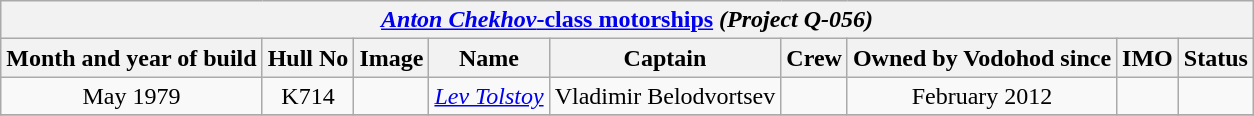<table class="wikitable" style="text-align:center">
<tr>
<th colspan="9" style="text-align:center"><a href='#'><em>Anton Chekhov</em>-class motorships</a> <em>(Project Q-056)</em></th>
</tr>
<tr>
<th>Month and year of build</th>
<th>Hull No</th>
<th>Image</th>
<th>Name</th>
<th>Captain</th>
<th>Crew</th>
<th>Owned by Vodohod since</th>
<th>IMO</th>
<th>Status</th>
</tr>
<tr ---->
<td>May 1979</td>
<td align="Center">K714</td>
<td align="Center"></td>
<td align="Center"><em><a href='#'>Lev Tolstoy</a></em></td>
<td align="Center">Vladimir Belodvortsev</td>
<td align="Center"></td>
<td>February 2012</td>
<td align="Center"></td>
<td align="Center"></td>
</tr>
<tr ---->
</tr>
</table>
